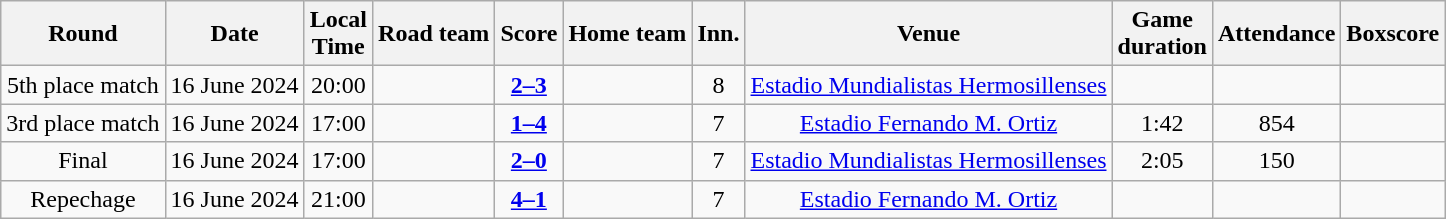<table class="wikitable" style="text-align:center">
<tr>
<th>Round</th>
<th>Date</th>
<th>Local<br>Time</th>
<th>Road team</th>
<th>Score</th>
<th>Home team</th>
<th>Inn.</th>
<th>Venue</th>
<th>Game<br>duration</th>
<th>Attendance</th>
<th>Boxscore</th>
</tr>
<tr>
<td>5th place match</td>
<td>16 June 2024</td>
<td>20:00</td>
<td align=right></td>
<td><strong><a href='#'>2–3</a></strong></td>
<td align=left><strong></strong></td>
<td>8</td>
<td><a href='#'>Estadio Mundialistas Hermosillenses</a></td>
<td></td>
<td></td>
<td></td>
</tr>
<tr>
<td>3rd place match</td>
<td>16 June 2024</td>
<td>17:00</td>
<td align=right></td>
<td><a href='#'><strong>1–4</strong></a></td>
<td align=left><strong></strong></td>
<td>7</td>
<td><a href='#'>Estadio Fernando M. Ortiz</a></td>
<td>1:42</td>
<td>854</td>
<td></td>
</tr>
<tr>
<td>Final</td>
<td>16 June 2024</td>
<td>17:00</td>
<td align=right><strong></strong></td>
<td><a href='#'><strong>2–0</strong></a></td>
<td align=left></td>
<td>7</td>
<td><a href='#'>Estadio Mundialistas Hermosillenses</a></td>
<td>2:05</td>
<td>150</td>
<td></td>
</tr>
<tr>
<td>Repechage</td>
<td>16 June 2024</td>
<td>21:00</td>
<td align=right><strong></strong></td>
<td><strong><a href='#'>4–1</a></strong></td>
<td align=left></td>
<td>7</td>
<td><a href='#'>Estadio Fernando M. Ortiz</a></td>
<td></td>
<td></td>
<td></td>
</tr>
</table>
